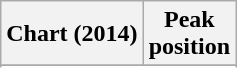<table class="wikitable plainrowheaders sortable">
<tr>
<th scope="col">Chart (2014)</th>
<th scope="col">Peak<br>position</th>
</tr>
<tr>
</tr>
<tr>
</tr>
<tr>
</tr>
<tr>
</tr>
<tr>
</tr>
<tr>
</tr>
</table>
